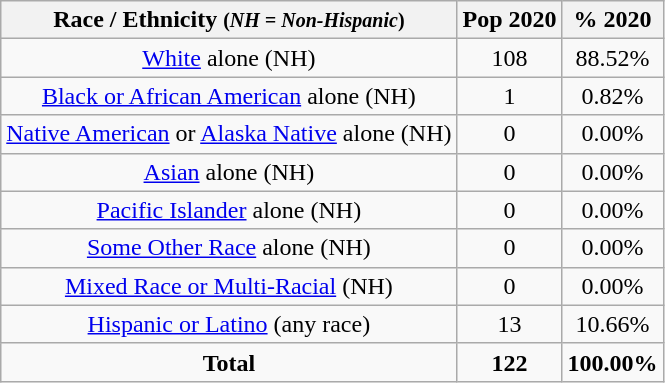<table class="wikitable" style="text-align:center;">
<tr>
<th>Race / Ethnicity <small>(<em>NH = Non-Hispanic</em>)</small></th>
<th>Pop 2020</th>
<th>% 2020</th>
</tr>
<tr>
<td><a href='#'>White</a> alone (NH)</td>
<td>108</td>
<td>88.52%</td>
</tr>
<tr>
<td><a href='#'>Black or African American</a> alone (NH)</td>
<td>1</td>
<td>0.82%</td>
</tr>
<tr>
<td><a href='#'>Native American</a> or <a href='#'>Alaska Native</a> alone (NH)</td>
<td>0</td>
<td>0.00%</td>
</tr>
<tr>
<td><a href='#'>Asian</a> alone (NH)</td>
<td>0</td>
<td>0.00%</td>
</tr>
<tr>
<td><a href='#'>Pacific Islander</a> alone (NH)</td>
<td>0</td>
<td>0.00%</td>
</tr>
<tr>
<td><a href='#'>Some Other Race</a> alone (NH)</td>
<td>0</td>
<td>0.00%</td>
</tr>
<tr>
<td><a href='#'>Mixed Race or Multi-Racial</a> (NH)</td>
<td>0</td>
<td>0.00%</td>
</tr>
<tr>
<td><a href='#'>Hispanic or Latino</a> (any race)</td>
<td>13</td>
<td>10.66%</td>
</tr>
<tr>
<td><strong>Total</strong></td>
<td><strong>122</strong></td>
<td><strong>100.00%</strong></td>
</tr>
</table>
